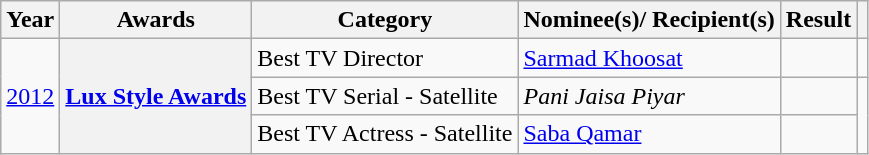<table class="wikitable plainrowheaders">
<tr>
<th>Year</th>
<th>Awards</th>
<th>Category</th>
<th>Nominee(s)/ Recipient(s)</th>
<th>Result</th>
<th></th>
</tr>
<tr>
<td rowspan="3"><a href='#'>2012</a></td>
<th scope="row" rowspan="3"><a href='#'>Lux Style Awards</a></th>
<td>Best TV Director</td>
<td><a href='#'>Sarmad Khoosat</a></td>
<td></td>
<td></td>
</tr>
<tr>
<td>Best TV Serial - Satellite</td>
<td><em>Pani Jaisa Piyar</em></td>
<td></td>
<td rowspan="2"></td>
</tr>
<tr>
<td>Best TV Actress - Satellite</td>
<td><a href='#'>Saba Qamar</a></td>
<td></td>
</tr>
</table>
